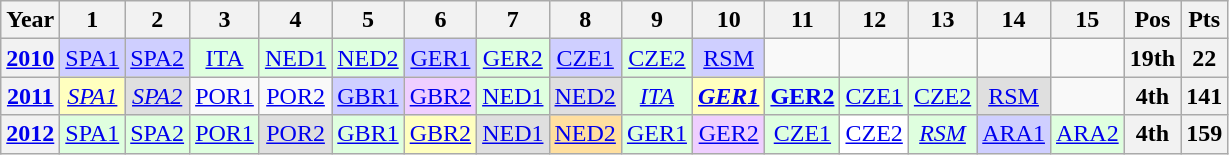<table class="wikitable" style="text-align:center;">
<tr>
<th>Year</th>
<th>1</th>
<th>2</th>
<th>3</th>
<th>4</th>
<th>5</th>
<th>6</th>
<th>7</th>
<th>8</th>
<th>9</th>
<th>10</th>
<th>11</th>
<th>12</th>
<th>13</th>
<th>14</th>
<th>15</th>
<th>Pos</th>
<th>Pts</th>
</tr>
<tr>
<th><a href='#'>2010</a></th>
<td style="background:#cfcfff;"><a href='#'>SPA1</a><br></td>
<td style="background:#cfcfff;"><a href='#'>SPA2</a><br></td>
<td style="background:#dfffdf;"><a href='#'>ITA</a><br></td>
<td style="background:#dfffdf;"><a href='#'>NED1</a><br></td>
<td style="background:#dfffdf;"><a href='#'>NED2</a><br></td>
<td style="background:#cfcfff;"><a href='#'>GER1</a><br></td>
<td style="background:#dfffdf;"><a href='#'>GER2</a><br></td>
<td style="background:#cfcfff;"><a href='#'>CZE1</a><br></td>
<td style="background:#dfffdf;"><a href='#'>CZE2</a><br></td>
<td style="background:#cfcfff;"><a href='#'>RSM</a><br></td>
<td></td>
<td></td>
<td></td>
<td></td>
<td></td>
<th>19th</th>
<th>22</th>
</tr>
<tr>
<th><a href='#'>2011</a></th>
<td style="background:#ffffbf;"><em><a href='#'>SPA1</a></em><br></td>
<td style="background:#dfdfdf;"><em><a href='#'>SPA2</a></em><br></td>
<td><a href='#'>POR1</a></td>
<td><a href='#'>POR2</a></td>
<td style="background:#cfcfff;"><a href='#'>GBR1</a><br></td>
<td style="background:#efcfff;"><a href='#'>GBR2</a><br></td>
<td style="background:#dfffdf;"><a href='#'>NED1</a><br></td>
<td style="background:#dfdfdf;"><a href='#'>NED2</a><br></td>
<td style="background:#dfffdf;"><em><a href='#'>ITA</a></em><br></td>
<td style="background:#ffffbf;"><strong><em><a href='#'>GER1</a></em></strong><br></td>
<td style="background:#dfffdf;"><strong><a href='#'>GER2</a></strong><br></td>
<td style="background:#dfffdf;"><a href='#'>CZE1</a><br></td>
<td style="background:#dfffdf;"><a href='#'>CZE2</a><br></td>
<td style="background:#dfdfdf;"><a href='#'>RSM</a><br></td>
<td></td>
<th>4th</th>
<th>141</th>
</tr>
<tr>
<th><a href='#'>2012</a></th>
<td style="background:#dfffdf;"><a href='#'>SPA1</a><br></td>
<td style="background:#dfffdf;"><a href='#'>SPA2</a><br></td>
<td style="background:#dfffdf;"><a href='#'>POR1</a><br></td>
<td style="background:#dfdfdf;"><a href='#'>POR2</a><br></td>
<td style="background:#dfffdf;"><a href='#'>GBR1</a><br></td>
<td style="background:#ffffbf;"><a href='#'>GBR2</a><br></td>
<td style="background:#dfdfdf;"><a href='#'>NED1</a><br></td>
<td style="background:#ffdf9f;"><a href='#'>NED2</a><br></td>
<td style="background:#dfffdf;"><a href='#'>GER1</a><br></td>
<td style="background:#efcfff;"><a href='#'>GER2</a><br></td>
<td style="background:#dfffdf;"><a href='#'>CZE1</a><br></td>
<td style="background:#ffffff;"><a href='#'>CZE2</a><br></td>
<td style="background:#dfffdf;"><em><a href='#'>RSM</a></em><br></td>
<td style="background:#cfcfff;"><a href='#'>ARA1</a><br></td>
<td style="background:#dfffdf;"><a href='#'>ARA2</a><br></td>
<th>4th</th>
<th>159</th>
</tr>
</table>
